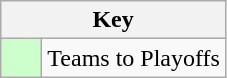<table class="wikitable" style="text-align: center;">
<tr>
<th colspan=2>Key</th>
</tr>
<tr>
<td style="background:#ccffcc; width:20px;"></td>
<td align=left>Teams to Playoffs</td>
</tr>
</table>
